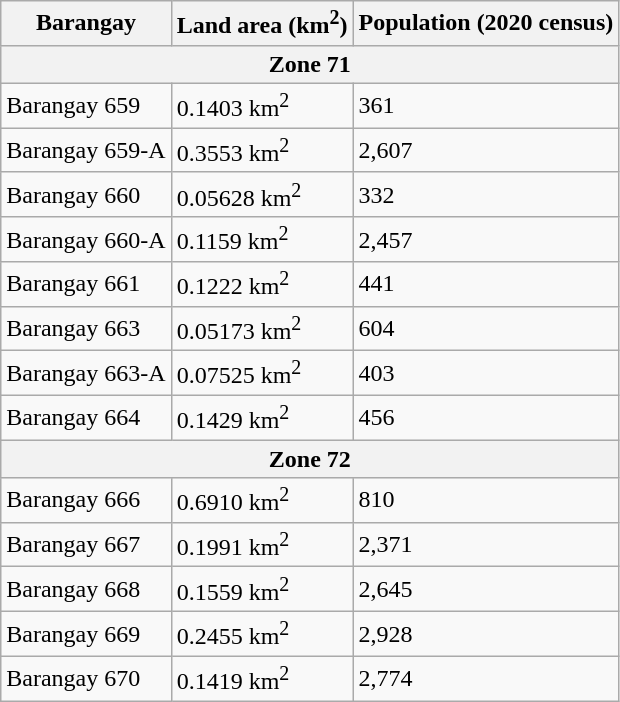<table class="wikitable">
<tr>
<th>Barangay</th>
<th>Land area (km<sup>2</sup>)</th>
<th>Population (2020 census)</th>
</tr>
<tr>
<th colspan=3>Zone 71</th>
</tr>
<tr>
<td>Barangay 659</td>
<td>0.1403 km<sup>2</sup></td>
<td>361</td>
</tr>
<tr>
<td>Barangay 659-A</td>
<td>0.3553 km<sup>2</sup></td>
<td>2,607</td>
</tr>
<tr>
<td>Barangay 660</td>
<td>0.05628 km<sup>2</sup></td>
<td>332</td>
</tr>
<tr>
<td>Barangay 660-A</td>
<td>0.1159 km<sup>2</sup></td>
<td>2,457</td>
</tr>
<tr>
<td>Barangay 661</td>
<td>0.1222 km<sup>2</sup></td>
<td>441</td>
</tr>
<tr>
<td>Barangay 663</td>
<td>0.05173 km<sup>2</sup></td>
<td>604</td>
</tr>
<tr>
<td>Barangay 663-A</td>
<td>0.07525 km<sup>2</sup></td>
<td>403</td>
</tr>
<tr>
<td>Barangay 664</td>
<td>0.1429 km<sup>2</sup></td>
<td>456</td>
</tr>
<tr>
<th colspan=3>Zone 72</th>
</tr>
<tr>
<td>Barangay 666</td>
<td>0.6910 km<sup>2</sup></td>
<td>810</td>
</tr>
<tr>
<td>Barangay 667</td>
<td>0.1991 km<sup>2</sup></td>
<td>2,371</td>
</tr>
<tr>
<td>Barangay 668</td>
<td>0.1559 km<sup>2</sup></td>
<td>2,645</td>
</tr>
<tr>
<td>Barangay 669</td>
<td>0.2455 km<sup>2</sup></td>
<td>2,928</td>
</tr>
<tr>
<td>Barangay 670</td>
<td>0.1419 km<sup>2</sup></td>
<td>2,774</td>
</tr>
</table>
